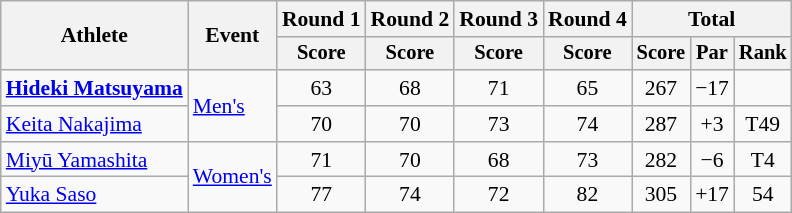<table class=wikitable style=font-size:90%;text-align:center>
<tr>
<th rowspan=2>Athlete</th>
<th rowspan=2>Event</th>
<th>Round 1</th>
<th>Round 2</th>
<th>Round 3</th>
<th>Round 4</th>
<th colspan=3>Total</th>
</tr>
<tr style=font-size:95%>
<th>Score</th>
<th>Score</th>
<th>Score</th>
<th>Score</th>
<th>Score</th>
<th>Par</th>
<th>Rank</th>
</tr>
<tr>
<td align=left><strong><a href='#'>Hideki Matsuyama</a></strong></td>
<td align=left rowspan=2><a href='#'>Men's</a></td>
<td>63</td>
<td>68</td>
<td>71</td>
<td>65</td>
<td>267</td>
<td>−17</td>
<td></td>
</tr>
<tr>
<td align=left><a href='#'>Keita Nakajima</a></td>
<td>70</td>
<td>70</td>
<td>73</td>
<td>74</td>
<td>287</td>
<td>+3</td>
<td>T49</td>
</tr>
<tr>
<td align=left><a href='#'>Miyū Yamashita</a></td>
<td align=left rowspan=2><a href='#'>Women's</a></td>
<td>71</td>
<td>70</td>
<td>68</td>
<td>73</td>
<td>282</td>
<td>−6</td>
<td>T4</td>
</tr>
<tr>
<td align=left><a href='#'>Yuka Saso</a></td>
<td>77</td>
<td>74</td>
<td>72</td>
<td>82</td>
<td>305</td>
<td>+17</td>
<td>54</td>
</tr>
</table>
